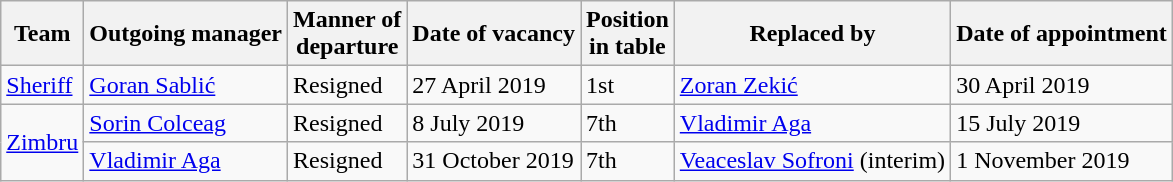<table class="wikitable sortable">
<tr>
<th>Team</th>
<th>Outgoing manager</th>
<th>Manner of <br> departure</th>
<th>Date of vacancy</th>
<th>Position <br> in table</th>
<th>Replaced by</th>
<th>Date of appointment</th>
</tr>
<tr>
<td><a href='#'>Sheriff</a></td>
<td> <a href='#'>Goran Sablić</a></td>
<td>Resigned</td>
<td>27 April 2019</td>
<td>1st</td>
<td> <a href='#'>Zoran Zekić</a></td>
<td>30 April 2019</td>
</tr>
<tr>
<td rowspan=2><a href='#'>Zimbru</a></td>
<td> <a href='#'>Sorin Colceag</a></td>
<td>Resigned</td>
<td>8 July 2019</td>
<td>7th</td>
<td> <a href='#'>Vladimir Aga</a></td>
<td>15 July 2019</td>
</tr>
<tr>
<td> <a href='#'>Vladimir Aga</a></td>
<td>Resigned</td>
<td>31 October 2019</td>
<td>7th</td>
<td> <a href='#'>Veaceslav Sofroni</a> (interim)</td>
<td>1 November 2019</td>
</tr>
</table>
